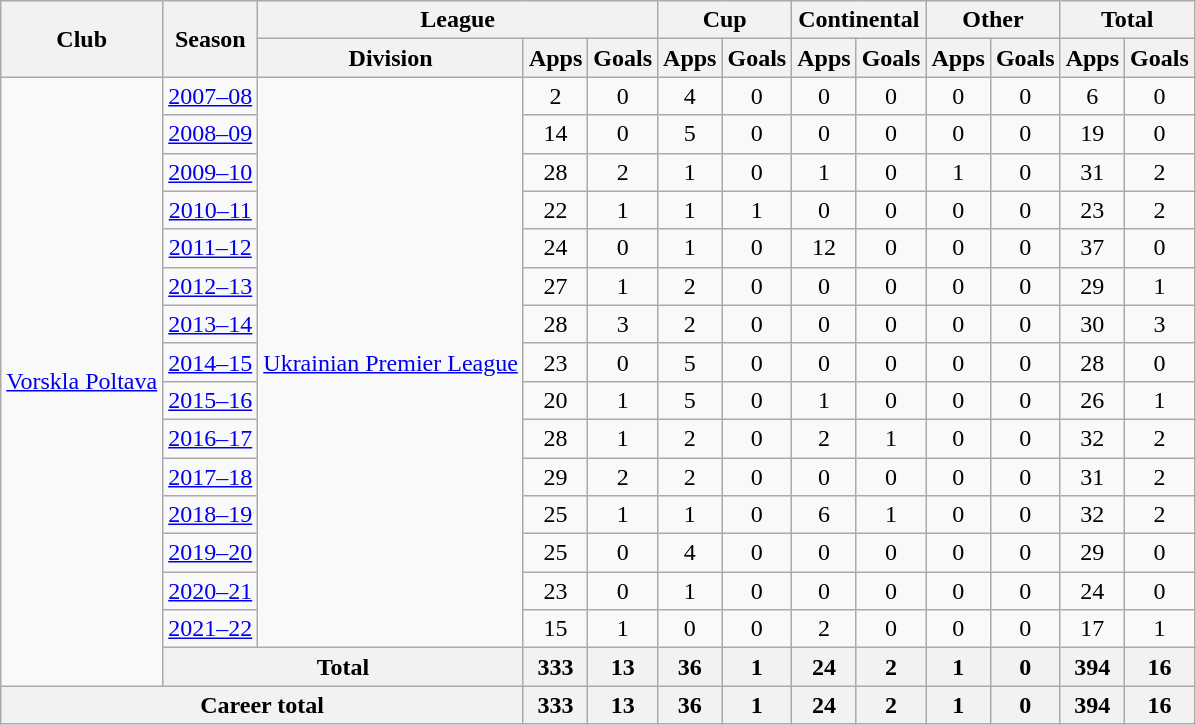<table class="wikitable" style="text-align:center">
<tr>
<th rowspan="2">Club</th>
<th rowspan="2">Season</th>
<th colspan="3">League</th>
<th colspan="2">Cup</th>
<th colspan="2">Continental</th>
<th colspan="2">Other</th>
<th colspan="2">Total</th>
</tr>
<tr>
<th>Division</th>
<th>Apps</th>
<th>Goals</th>
<th>Apps</th>
<th>Goals</th>
<th>Apps</th>
<th>Goals</th>
<th>Apps</th>
<th>Goals</th>
<th>Apps</th>
<th>Goals</th>
</tr>
<tr>
<td rowspan="16"><a href='#'>Vorskla Poltava</a></td>
<td><a href='#'>2007–08</a></td>
<td rowspan="15"><a href='#'>Ukrainian Premier League</a></td>
<td>2</td>
<td>0</td>
<td>4</td>
<td>0</td>
<td>0</td>
<td>0</td>
<td>0</td>
<td>0</td>
<td>6</td>
<td>0</td>
</tr>
<tr>
<td><a href='#'>2008–09</a></td>
<td>14</td>
<td>0</td>
<td>5</td>
<td>0</td>
<td>0</td>
<td>0</td>
<td>0</td>
<td>0</td>
<td>19</td>
<td>0</td>
</tr>
<tr>
<td><a href='#'>2009–10</a></td>
<td>28</td>
<td>2</td>
<td>1</td>
<td>0</td>
<td>1</td>
<td>0</td>
<td>1</td>
<td>0</td>
<td>31</td>
<td>2</td>
</tr>
<tr>
<td><a href='#'>2010–11</a></td>
<td>22</td>
<td>1</td>
<td>1</td>
<td>1</td>
<td>0</td>
<td>0</td>
<td>0</td>
<td>0</td>
<td>23</td>
<td>2</td>
</tr>
<tr>
<td><a href='#'>2011–12</a></td>
<td>24</td>
<td>0</td>
<td>1</td>
<td>0</td>
<td>12</td>
<td>0</td>
<td>0</td>
<td>0</td>
<td>37</td>
<td>0</td>
</tr>
<tr>
<td><a href='#'>2012–13</a></td>
<td>27</td>
<td>1</td>
<td>2</td>
<td>0</td>
<td>0</td>
<td>0</td>
<td>0</td>
<td>0</td>
<td>29</td>
<td>1</td>
</tr>
<tr>
<td><a href='#'>2013–14</a></td>
<td>28</td>
<td>3</td>
<td>2</td>
<td>0</td>
<td>0</td>
<td>0</td>
<td>0</td>
<td>0</td>
<td>30</td>
<td>3</td>
</tr>
<tr>
<td><a href='#'>2014–15</a></td>
<td>23</td>
<td>0</td>
<td>5</td>
<td>0</td>
<td>0</td>
<td>0</td>
<td>0</td>
<td>0</td>
<td>28</td>
<td>0</td>
</tr>
<tr>
<td><a href='#'>2015–16</a></td>
<td>20</td>
<td>1</td>
<td>5</td>
<td>0</td>
<td>1</td>
<td>0</td>
<td>0</td>
<td>0</td>
<td>26</td>
<td>1</td>
</tr>
<tr>
<td><a href='#'>2016–17</a></td>
<td>28</td>
<td>1</td>
<td>2</td>
<td>0</td>
<td>2</td>
<td>1</td>
<td>0</td>
<td>0</td>
<td>32</td>
<td>2</td>
</tr>
<tr>
<td><a href='#'>2017–18</a></td>
<td>29</td>
<td>2</td>
<td>2</td>
<td>0</td>
<td>0</td>
<td>0</td>
<td>0</td>
<td>0</td>
<td>31</td>
<td>2</td>
</tr>
<tr>
<td><a href='#'>2018–19</a></td>
<td>25</td>
<td>1</td>
<td>1</td>
<td>0</td>
<td>6</td>
<td>1</td>
<td>0</td>
<td>0</td>
<td>32</td>
<td>2</td>
</tr>
<tr>
<td><a href='#'>2019–20</a></td>
<td>25</td>
<td>0</td>
<td>4</td>
<td>0</td>
<td>0</td>
<td>0</td>
<td>0</td>
<td>0</td>
<td>29</td>
<td>0</td>
</tr>
<tr>
<td><a href='#'>2020–21</a></td>
<td>23</td>
<td>0</td>
<td>1</td>
<td>0</td>
<td>0</td>
<td>0</td>
<td>0</td>
<td>0</td>
<td>24</td>
<td>0</td>
</tr>
<tr>
<td><a href='#'>2021–22</a></td>
<td>15</td>
<td>1</td>
<td>0</td>
<td>0</td>
<td>2</td>
<td>0</td>
<td>0</td>
<td>0</td>
<td>17</td>
<td>1</td>
</tr>
<tr>
<th colspan="2">Total</th>
<th>333</th>
<th>13</th>
<th>36</th>
<th>1</th>
<th>24</th>
<th>2</th>
<th>1</th>
<th>0</th>
<th>394</th>
<th>16</th>
</tr>
<tr>
<th colspan="3">Career total</th>
<th>333</th>
<th>13</th>
<th>36</th>
<th>1</th>
<th>24</th>
<th>2</th>
<th>1</th>
<th>0</th>
<th>394</th>
<th>16</th>
</tr>
</table>
